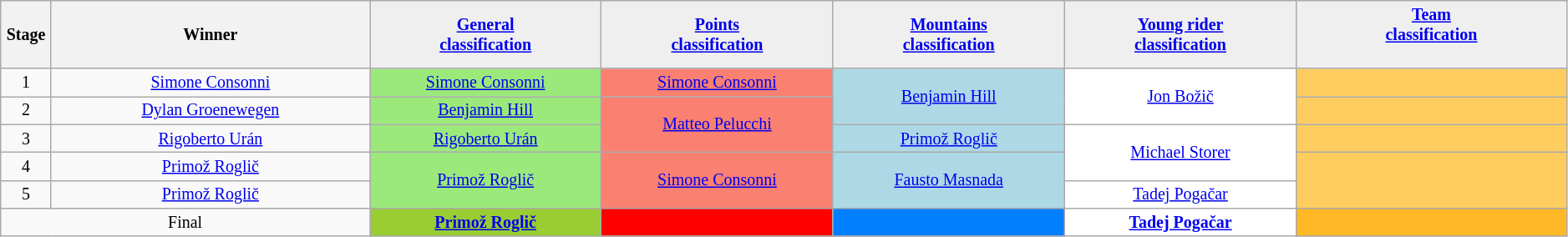<table class="wikitable" style="text-align: center; font-size:smaller;">
<tr style="background:#efefef;">
<th scope="col" style="width:1%;">Stage</th>
<th scope="col" style="width:16.5%;">Winner</th>
<th style="background:#efefef; width:12%;"><a href='#'>General<br>classification</a><br></th>
<th style="background:#efefef; width:12%;"><a href='#'>Points<br>classification</a><br></th>
<th style="background:#efefef; width:12%;"><a href='#'>Mountains<br>classification</a><br></th>
<th style="background:#efefef; width:12%;"><a href='#'>Young rider<br>classification</a><br></th>
<th style="background:#efefef; width:14%;"><a href='#'>Team<br>classification</a><br><br></th>
</tr>
<tr>
<td scope="row">1</td>
<td><a href='#'>Simone Consonni</a></td>
<td style="background:#9CE97B;"><a href='#'>Simone Consonni</a></td>
<td style="background:salmon;"><a href='#'>Simone Consonni</a></td>
<td style="background:lightblue;" rowspan=2><a href='#'>Benjamin Hill</a></td>
<td style="background:white;" rowspan=2><a href='#'>Jon Božič</a></td>
<td style="background:#FFCD5F;"></td>
</tr>
<tr>
<td scope="row">2</td>
<td><a href='#'>Dylan Groenewegen</a></td>
<td style="background:#9CE97B;"><a href='#'>Benjamin Hill</a></td>
<td style="background:salmon;" rowspan=2><a href='#'>Matteo Pelucchi</a></td>
<td style="background:#FFCD5F;"></td>
</tr>
<tr>
<td scope="row">3</td>
<td><a href='#'>Rigoberto Urán</a></td>
<td style="background:#9CE97B;"><a href='#'>Rigoberto Urán</a></td>
<td style="background:lightblue;"><a href='#'>Primož Roglič</a></td>
<td style="background:white;" rowspan=2><a href='#'>Michael Storer</a></td>
<td style="background:#FFCD5F;"></td>
</tr>
<tr>
<td scope="row">4</td>
<td><a href='#'>Primož Roglič</a></td>
<td style="background:#9CE97B;" rowspan=2><a href='#'>Primož Roglič</a></td>
<td style="background:salmon;" rowspan=2><a href='#'>Simone Consonni</a></td>
<td style="background:lightblue;"  rowspan=2><a href='#'>Fausto Masnada</a></td>
<td style="background:#FFCD5F;" rowspan=2></td>
</tr>
<tr>
<td scope="row">5</td>
<td><a href='#'>Primož Roglič</a></td>
<td style="background:white;"><a href='#'>Tadej Pogačar</a></td>
</tr>
<tr>
<td colspan="2">Final </td>
<th style="background:#9ACD32;"><a href='#'>Primož Roglič</a></th>
<th style="background:red;"></th>
<th style="background:#007FFF;"></th>
<th style="background:white;"><a href='#'>Tadej Pogačar</a></th>
<th style="background:#FFB927;"></th>
</tr>
</table>
